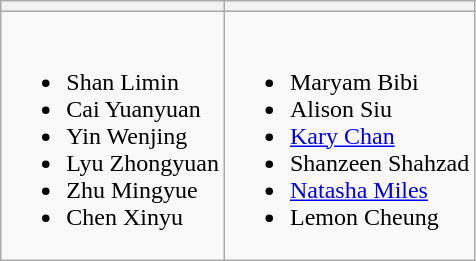<table class="wikitable" style="text-align:left;">
<tr>
<th></th>
<th></th>
</tr>
<tr>
<td valign="top"><br><ul><li>Shan Limin</li><li>Cai Yuanyuan</li><li>Yin Wenjing</li><li>Lyu Zhongyuan</li><li>Zhu Mingyue</li><li>Chen Xinyu</li></ul></td>
<td valign="top"><br><ul><li>Maryam Bibi</li><li>Alison Siu</li><li><a href='#'>Kary Chan</a></li><li>Shanzeen Shahzad</li><li><a href='#'>Natasha Miles</a></li><li>Lemon Cheung</li></ul></td>
</tr>
</table>
